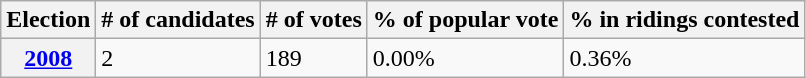<table class="wikitable">
<tr>
<th>Election</th>
<th># of candidates</th>
<th># of votes</th>
<th>% of popular vote</th>
<th>% in ridings contested</th>
</tr>
<tr>
<th><a href='#'>2008</a></th>
<td>2</td>
<td>189</td>
<td>0.00%</td>
<td>0.36%</td>
</tr>
</table>
